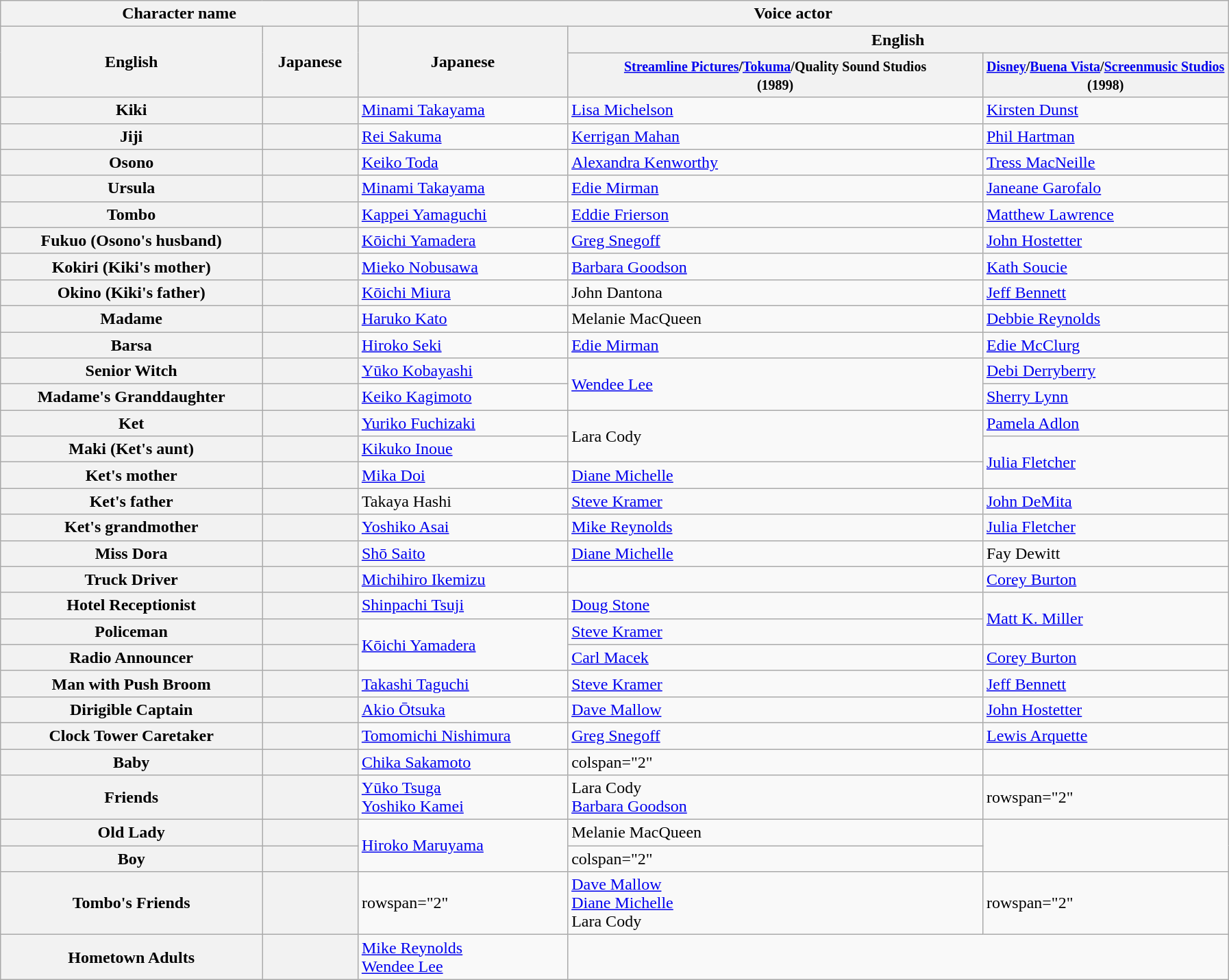<table class="wikitable plainrowheaders">
<tr>
<th colspan="2">Character name</th>
<th colspan="3">Voice actor</th>
</tr>
<tr>
<th rowspan="2">English</th>
<th rowspan="2">Japanese</th>
<th rowspan="2">Japanese</th>
<th colspan="2">English</th>
</tr>
<tr>
<th><small><a href='#'>Streamline Pictures</a>/<a href='#'>Tokuma</a>/Quality Sound Studios<br>(1989)</small></th>
<th width="20%"><small><a href='#'>Disney</a>/<a href='#'>Buena Vista</a>/<a href='#'>Screenmusic Studios</a><br>(1998)</small></th>
</tr>
<tr>
<th scope="row">Kiki</th>
<th scope="row"></th>
<td><a href='#'>Minami Takayama</a></td>
<td><a href='#'>Lisa Michelson</a></td>
<td><a href='#'>Kirsten Dunst</a></td>
</tr>
<tr>
<th scope="row">Jiji</th>
<th scope="row"></th>
<td><a href='#'>Rei Sakuma</a></td>
<td><a href='#'>Kerrigan Mahan</a></td>
<td><a href='#'>Phil Hartman</a></td>
</tr>
<tr>
<th scope="row">Osono</th>
<th scope="row"></th>
<td><a href='#'>Keiko Toda</a></td>
<td><a href='#'>Alexandra Kenworthy</a></td>
<td><a href='#'>Tress MacNeille</a></td>
</tr>
<tr>
<th scope="row">Ursula</th>
<th scope="row"></th>
<td><a href='#'>Minami Takayama</a></td>
<td><a href='#'>Edie Mirman</a></td>
<td><a href='#'>Janeane Garofalo</a></td>
</tr>
<tr>
<th scope="row">Tombo</th>
<th scope="row"></th>
<td><a href='#'>Kappei Yamaguchi</a></td>
<td><a href='#'>Eddie Frierson</a></td>
<td><a href='#'>Matthew Lawrence</a></td>
</tr>
<tr>
<th scope="row">Fukuo (Osono's husband)</th>
<th scope="row"></th>
<td><a href='#'>Kōichi Yamadera</a></td>
<td><a href='#'>Greg Snegoff</a></td>
<td><a href='#'>John Hostetter</a></td>
</tr>
<tr>
<th scope="row">Kokiri (Kiki's mother)</th>
<th scope="row"></th>
<td><a href='#'>Mieko Nobusawa</a></td>
<td><a href='#'>Barbara Goodson</a></td>
<td><a href='#'>Kath Soucie</a></td>
</tr>
<tr>
<th scope="row">Okino (Kiki's father)</th>
<th scope="row"></th>
<td><a href='#'>Kōichi Miura</a></td>
<td>John Dantona</td>
<td><a href='#'>Jeff Bennett</a></td>
</tr>
<tr>
<th scope="row">Madame</th>
<th scope="row"></th>
<td><a href='#'>Haruko Kato</a></td>
<td>Melanie MacQueen</td>
<td><a href='#'>Debbie Reynolds</a></td>
</tr>
<tr>
<th scope="row">Barsa</th>
<th scope="row"></th>
<td><a href='#'>Hiroko Seki</a></td>
<td><a href='#'>Edie Mirman</a></td>
<td><a href='#'>Edie McClurg</a></td>
</tr>
<tr>
<th scope="row">Senior Witch</th>
<th scope="row"></th>
<td><a href='#'>Yūko Kobayashi</a></td>
<td rowspan="2"><a href='#'>Wendee Lee</a></td>
<td><a href='#'>Debi Derryberry</a></td>
</tr>
<tr>
<th scope="row">Madame's Granddaughter</th>
<th scope="row"></th>
<td><a href='#'>Keiko Kagimoto</a></td>
<td><a href='#'>Sherry Lynn</a></td>
</tr>
<tr>
<th scope="row">Ket</th>
<th scope="row"></th>
<td><a href='#'>Yuriko Fuchizaki</a></td>
<td rowspan="2">Lara Cody</td>
<td><a href='#'>Pamela Adlon</a></td>
</tr>
<tr>
<th scope="row">Maki (Ket's aunt)</th>
<th scope="row"></th>
<td><a href='#'>Kikuko Inoue</a></td>
<td rowspan="2"><a href='#'>Julia Fletcher</a></td>
</tr>
<tr>
<th scope="row">Ket's mother</th>
<th scope="row"></th>
<td><a href='#'>Mika Doi</a></td>
<td><a href='#'>Diane Michelle</a></td>
</tr>
<tr>
<th scope="row">Ket's father</th>
<th scope="row"></th>
<td>Takaya Hashi</td>
<td><a href='#'>Steve Kramer</a></td>
<td><a href='#'>John DeMita</a></td>
</tr>
<tr>
<th scope="row">Ket's grandmother</th>
<th scope="row"></th>
<td><a href='#'>Yoshiko Asai</a></td>
<td><a href='#'>Mike Reynolds</a></td>
<td><a href='#'>Julia Fletcher</a></td>
</tr>
<tr>
<th scope="row">Miss Dora</th>
<th scope="row"></th>
<td><a href='#'>Shō Saito</a></td>
<td><a href='#'>Diane Michelle</a></td>
<td>Fay Dewitt</td>
</tr>
<tr>
<th scope="row">Truck Driver</th>
<th scope="row"></th>
<td><a href='#'>Michihiro Ikemizu</a></td>
<td></td>
<td><a href='#'>Corey Burton</a></td>
</tr>
<tr>
<th scope="row">Hotel Receptionist</th>
<th scope="row"></th>
<td><a href='#'>Shinpachi Tsuji</a></td>
<td><a href='#'>Doug Stone</a></td>
<td rowspan="2"><a href='#'>Matt K. Miller</a></td>
</tr>
<tr>
<th scope="row">Policeman</th>
<th scope="row"></th>
<td rowspan="2"><a href='#'>Kōichi Yamadera</a></td>
<td><a href='#'>Steve Kramer</a></td>
</tr>
<tr>
<th scope="row">Radio Announcer</th>
<th scope="row"></th>
<td><a href='#'>Carl Macek</a></td>
<td><a href='#'>Corey Burton</a></td>
</tr>
<tr>
<th scope="row">Man with Push Broom</th>
<th scope="row"></th>
<td><a href='#'>Takashi Taguchi</a></td>
<td><a href='#'>Steve Kramer</a></td>
<td><a href='#'>Jeff Bennett</a></td>
</tr>
<tr>
<th scope="row">Dirigible Captain</th>
<th scope="row"></th>
<td><a href='#'>Akio Ōtsuka</a></td>
<td><a href='#'>Dave Mallow</a></td>
<td><a href='#'>John Hostetter</a></td>
</tr>
<tr>
<th scope="row">Clock Tower Caretaker</th>
<th scope="row"></th>
<td><a href='#'>Tomomichi Nishimura</a></td>
<td><a href='#'>Greg Snegoff</a></td>
<td><a href='#'>Lewis Arquette</a></td>
</tr>
<tr>
<th scope="row">Baby</th>
<th scope="row"></th>
<td><a href='#'>Chika Sakamoto</a></td>
<td>colspan="2"</td>
</tr>
<tr>
<th scope="row">Friends</th>
<th scope="row"></th>
<td><a href='#'>Yūko Tsuga</a><br><a href='#'>Yoshiko Kamei</a></td>
<td>Lara Cody<br><a href='#'>Barbara Goodson</a></td>
<td>rowspan="2"</td>
</tr>
<tr>
<th scope="row">Old Lady</th>
<th scope="row"></th>
<td rowspan="2"><a href='#'>Hiroko Maruyama</a></td>
<td>Melanie MacQueen</td>
</tr>
<tr>
<th scope="row">Boy</th>
<th scope="row"></th>
<td>colspan="2"</td>
</tr>
<tr>
<th scope="row">Tombo's Friends</th>
<th scope="row"></th>
<td>rowspan="2"</td>
<td><a href='#'>Dave Mallow</a><br><a href='#'>Diane Michelle</a><br>Lara Cody</td>
<td>rowspan="2"</td>
</tr>
<tr>
<th scope="row">Hometown Adults</th>
<th scope="row"></th>
<td><a href='#'>Mike Reynolds</a><br><a href='#'>Wendee Lee</a></td>
</tr>
</table>
